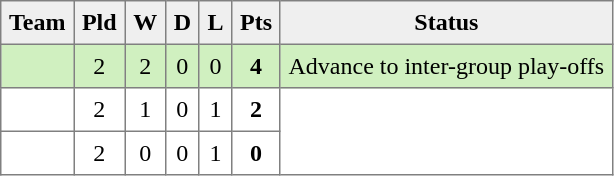<table style=border-collapse:collapse border=1 cellspacing=0 cellpadding=5>
<tr align=center bgcolor=#efefef>
<th>Team</th>
<th>Pld</th>
<th>W</th>
<th>D</th>
<th>L</th>
<th>Pts</th>
<th>Status</th>
</tr>
<tr align=center style="background:#D0F0C0;">
<td style="text-align:left;"> </td>
<td>2</td>
<td>2</td>
<td>0</td>
<td>0</td>
<td><strong>4</strong></td>
<td rowspan=1>Advance to inter-group play-offs</td>
</tr>
<tr align=center style="background:#FFFFFF;">
<td style="text-align:left;"> </td>
<td>2</td>
<td>1</td>
<td>0</td>
<td>1</td>
<td><strong>2</strong></td>
</tr>
<tr align=center style="background:#FFFFFF;">
<td style="text-align:left;"> </td>
<td>2</td>
<td>0</td>
<td>0</td>
<td>1</td>
<td><strong>0</strong></td>
</tr>
</table>
